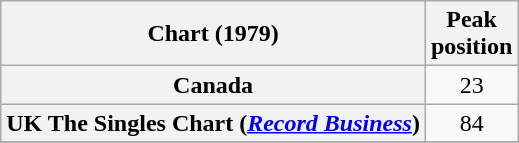<table class="wikitable plainrowheaders" style="text-align:center">
<tr>
<th>Chart (1979)</th>
<th>Peak<br>position</th>
</tr>
<tr>
<th scope="row">Canada</th>
<td style="text-align:center;">23</td>
</tr>
<tr>
<th scope="row">UK The Singles Chart (<em><a href='#'>Record Business</a></em>)</th>
<td style="text-align:center;">84</td>
</tr>
<tr>
</tr>
</table>
